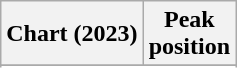<table class="wikitable sortable plainrowheaders" style="text-align:center;">
<tr>
<th scope="col">Chart (2023)</th>
<th scope="col">Peak<br>position</th>
</tr>
<tr>
</tr>
<tr>
</tr>
</table>
